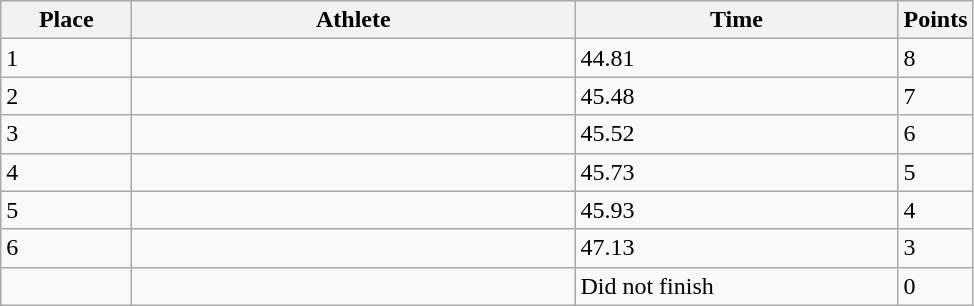<table class=wikitable>
<tr>
<th style="width:5em">Place</th>
<th style="width:18em">Athlete</th>
<th style="width:13em">Time</th>
<th>Points</th>
</tr>
<tr>
<td>1</td>
<td></td>
<td>44.81</td>
<td>8</td>
</tr>
<tr>
<td>2</td>
<td></td>
<td>45.48</td>
<td>7</td>
</tr>
<tr>
<td>3</td>
<td></td>
<td>45.52</td>
<td>6</td>
</tr>
<tr>
<td>4</td>
<td></td>
<td>45.73</td>
<td>5</td>
</tr>
<tr>
<td>5</td>
<td></td>
<td>45.93</td>
<td>4</td>
</tr>
<tr>
<td>6</td>
<td></td>
<td>47.13</td>
<td>3</td>
</tr>
<tr>
<td></td>
<td></td>
<td>Did not finish</td>
<td>0</td>
</tr>
</table>
